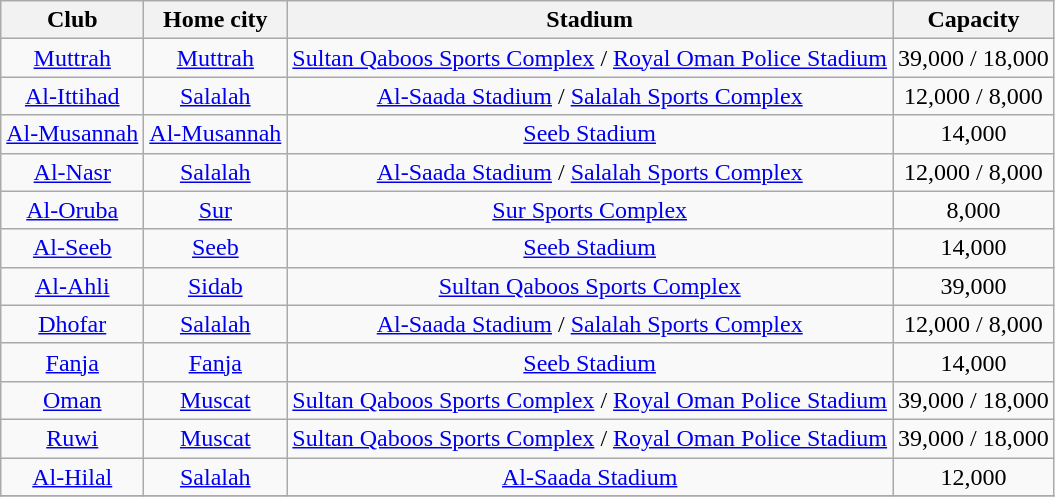<table class="wikitable" style="text-align: center;">
<tr>
<th>Club</th>
<th>Home city</th>
<th>Stadium</th>
<th>Capacity</th>
</tr>
<tr>
<td><a href='#'>Muttrah</a></td>
<td><a href='#'>Muttrah</a></td>
<td><a href='#'>Sultan Qaboos Sports Complex</a> / <a href='#'>Royal Oman Police Stadium</a></td>
<td>39,000 / 18,000</td>
</tr>
<tr>
<td><a href='#'>Al-Ittihad</a></td>
<td><a href='#'>Salalah</a></td>
<td><a href='#'>Al-Saada Stadium</a> / <a href='#'>Salalah Sports Complex</a></td>
<td>12,000 / 8,000</td>
</tr>
<tr>
<td><a href='#'>Al-Musannah</a></td>
<td><a href='#'>Al-Musannah</a></td>
<td><a href='#'>Seeb Stadium</a></td>
<td>14,000</td>
</tr>
<tr>
<td><a href='#'>Al-Nasr</a></td>
<td><a href='#'>Salalah</a></td>
<td><a href='#'>Al-Saada Stadium</a> / <a href='#'>Salalah Sports Complex</a></td>
<td>12,000 / 8,000</td>
</tr>
<tr>
<td><a href='#'>Al-Oruba</a></td>
<td><a href='#'>Sur</a></td>
<td><a href='#'>Sur Sports Complex</a></td>
<td>8,000</td>
</tr>
<tr>
<td><a href='#'>Al-Seeb</a></td>
<td><a href='#'>Seeb</a></td>
<td><a href='#'>Seeb Stadium</a></td>
<td>14,000</td>
</tr>
<tr>
<td><a href='#'>Al-Ahli</a></td>
<td><a href='#'>Sidab</a></td>
<td><a href='#'>Sultan Qaboos Sports Complex</a></td>
<td>39,000</td>
</tr>
<tr>
<td><a href='#'>Dhofar</a></td>
<td><a href='#'>Salalah</a></td>
<td><a href='#'>Al-Saada Stadium</a> / <a href='#'>Salalah Sports Complex</a></td>
<td>12,000 / 8,000</td>
</tr>
<tr>
<td><a href='#'>Fanja</a></td>
<td><a href='#'>Fanja</a></td>
<td><a href='#'>Seeb Stadium</a></td>
<td>14,000</td>
</tr>
<tr>
<td><a href='#'>Oman</a></td>
<td><a href='#'>Muscat</a></td>
<td><a href='#'>Sultan Qaboos Sports Complex</a> / <a href='#'>Royal Oman Police Stadium</a></td>
<td>39,000 / 18,000</td>
</tr>
<tr>
<td><a href='#'>Ruwi</a></td>
<td><a href='#'>Muscat</a></td>
<td><a href='#'>Sultan Qaboos Sports Complex</a> / <a href='#'>Royal Oman Police Stadium</a></td>
<td>39,000 / 18,000</td>
</tr>
<tr>
<td><a href='#'>Al-Hilal</a></td>
<td><a href='#'>Salalah</a></td>
<td><a href='#'>Al-Saada Stadium</a></td>
<td>12,000</td>
</tr>
<tr>
</tr>
</table>
